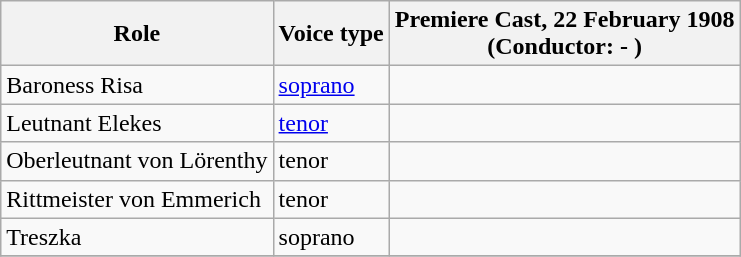<table class="wikitable">
<tr>
<th>Role</th>
<th>Voice type</th>
<th>Premiere Cast, 22 February 1908 <br>(Conductor: - )</th>
</tr>
<tr>
<td>Baroness Risa</td>
<td><a href='#'>soprano</a></td>
<td></td>
</tr>
<tr>
<td>Leutnant Elekes</td>
<td><a href='#'>tenor</a></td>
<td></td>
</tr>
<tr>
<td>Oberleutnant von Lörenthy</td>
<td>tenor</td>
<td></td>
</tr>
<tr>
<td>Rittmeister von Emmerich</td>
<td>tenor</td>
<td></td>
</tr>
<tr>
<td>Treszka</td>
<td>soprano</td>
<td></td>
</tr>
<tr>
</tr>
</table>
